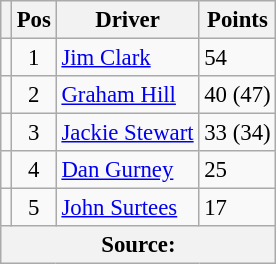<table class="wikitable" style="font-size: 95%;">
<tr>
<th></th>
<th>Pos</th>
<th>Driver</th>
<th>Points</th>
</tr>
<tr>
<td align="left"></td>
<td align="center">1</td>
<td> <a href='#'>Jim Clark</a></td>
<td align="left">54</td>
</tr>
<tr>
<td align="left"></td>
<td align="center">2</td>
<td> <a href='#'>Graham Hill</a></td>
<td align="left">40 (47)</td>
</tr>
<tr>
<td align="left"></td>
<td align="center">3</td>
<td> <a href='#'>Jackie Stewart</a></td>
<td align="left">33 (34)</td>
</tr>
<tr>
<td align="left"></td>
<td align="center">4</td>
<td> <a href='#'>Dan Gurney</a></td>
<td align="left">25</td>
</tr>
<tr>
<td align="left"></td>
<td align="center">5</td>
<td> <a href='#'>John Surtees</a></td>
<td align="left">17</td>
</tr>
<tr>
<th colspan=4>Source: </th>
</tr>
</table>
